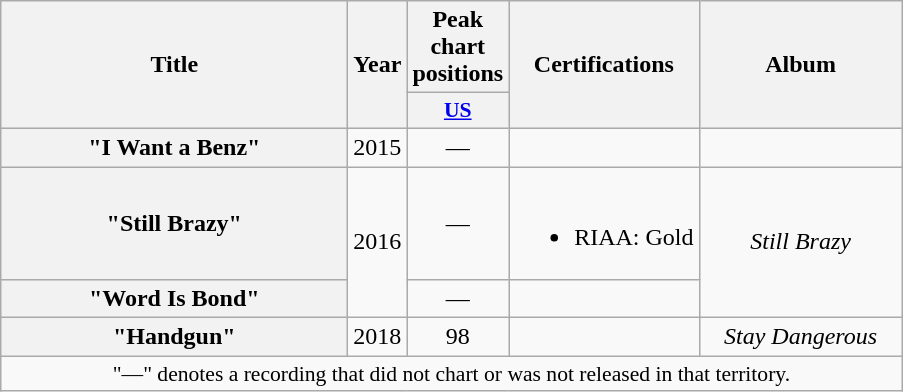<table class="wikitable plainrowheaders" style="text-align:center;">
<tr>
<th scope="col" rowspan="2" style="width:14em;">Title</th>
<th scope="col" rowspan="2" style="width:1em;">Year</th>
<th scope="col" colspan="1">Peak chart positions</th>
<th scope="col" rowspan="2">Certifications</th>
<th scope="col" rowspan="2" style="width:8em;">Album</th>
</tr>
<tr>
<th scope="col" style="width:1em;font-size:90%;"><a href='#'>US</a><br></th>
</tr>
<tr>
<th scope="row">"I Want a Benz"<br></th>
<td>2015</td>
<td>—</td>
<td></td>
<td></td>
</tr>
<tr>
<th scope="row">"Still Brazy"</th>
<td rowspan="2">2016</td>
<td>—</td>
<td><br><ul><li>RIAA: Gold</li></ul></td>
<td rowspan="2"><em>Still Brazy</em></td>
</tr>
<tr>
<th scope="row">"Word Is Bond"<br></th>
<td>—</td>
<td></td>
</tr>
<tr>
<th scope="row">"Handgun"<br></th>
<td>2018</td>
<td>98</td>
<td></td>
<td><em>Stay Dangerous</em></td>
</tr>
<tr>
<td colspan="5" style="font-size:90%">"—" denotes a recording that did not chart or was not released in that territory.</td>
</tr>
</table>
